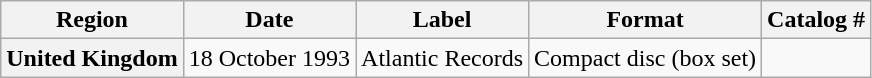<table class="wikitable plainrowheaders">
<tr>
<th>Region</th>
<th>Date</th>
<th>Label</th>
<th>Format</th>
<th>Catalog #</th>
</tr>
<tr>
<th scope="row">United Kingdom</th>
<td align="center">18 October 1993</td>
<td align="center">Atlantic Records</td>
<td>Compact disc (box set)</td>
<td align="center"></td>
</tr>
</table>
